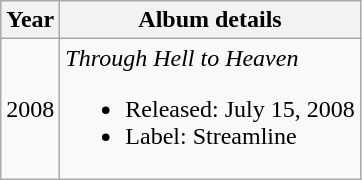<table class="wikitable">
<tr>
<th>Year</th>
<th>Album details</th>
</tr>
<tr>
<td>2008</td>
<td><em>Through Hell to Heaven</em><br><ul><li>Released: July 15, 2008</li><li>Label: Streamline</li></ul></td>
</tr>
</table>
